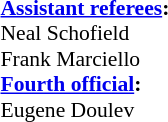<table style="width:100%;font-size:90%">
<tr>
<td><br><strong><a href='#'>Assistant referees</a>:</strong>
<br>Neal Schofield
<br>Frank Marciello
<br><strong><a href='#'>Fourth official</a>:</strong>
<br>Eugene Doulev</td>
<td style="width:60%; vertical-align:top"></td>
</tr>
</table>
